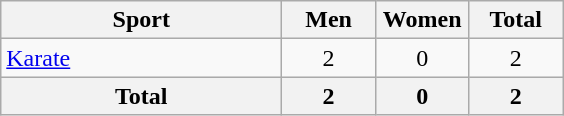<table class="wikitable sortable" style="text-align:center;">
<tr>
<th width=180>Sport</th>
<th width=55>Men</th>
<th width=55>Women</th>
<th width=55>Total</th>
</tr>
<tr>
<td align=left><a href='#'>Karate</a></td>
<td>2</td>
<td>0</td>
<td>2</td>
</tr>
<tr>
<th>Total</th>
<th>2</th>
<th>0</th>
<th>2</th>
</tr>
</table>
